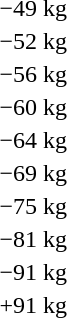<table>
<tr>
<td rowspan=2>−49 kg</td>
<td rowspan=2></td>
<td rowspan=2></td>
<td></td>
</tr>
<tr>
<td></td>
</tr>
<tr>
<td rowspan=2>−52 kg</td>
<td rowspan=2></td>
<td rowspan=2></td>
<td></td>
</tr>
<tr>
<td></td>
</tr>
<tr>
<td rowspan=2>−56 kg</td>
<td rowspan=2></td>
<td rowspan=2></td>
<td></td>
</tr>
<tr>
<td></td>
</tr>
<tr>
<td rowspan=2>−60 kg</td>
<td rowspan=2></td>
<td rowspan=2></td>
<td></td>
</tr>
<tr>
<td></td>
</tr>
<tr>
<td rowspan=2>−64 kg</td>
<td rowspan=2></td>
<td rowspan=2></td>
<td></td>
</tr>
<tr>
<td></td>
</tr>
<tr>
<td rowspan=2>−69 kg</td>
<td rowspan=2></td>
<td rowspan=2></td>
<td></td>
</tr>
<tr>
<td></td>
</tr>
<tr>
<td rowspan=2>−75 kg</td>
<td rowspan=2></td>
<td rowspan=2></td>
<td></td>
</tr>
<tr>
<td></td>
</tr>
<tr>
<td rowspan=2>−81 kg</td>
<td rowspan=2></td>
<td rowspan=2></td>
<td></td>
</tr>
<tr>
<td></td>
</tr>
<tr>
<td rowspan=2>−91 kg</td>
<td rowspan=2></td>
<td rowspan=2></td>
<td></td>
</tr>
<tr>
<td></td>
</tr>
<tr>
<td rowspan=2>+91 kg</td>
<td rowspan=2></td>
<td rowspan=2></td>
<td></td>
</tr>
<tr>
<td></td>
</tr>
</table>
